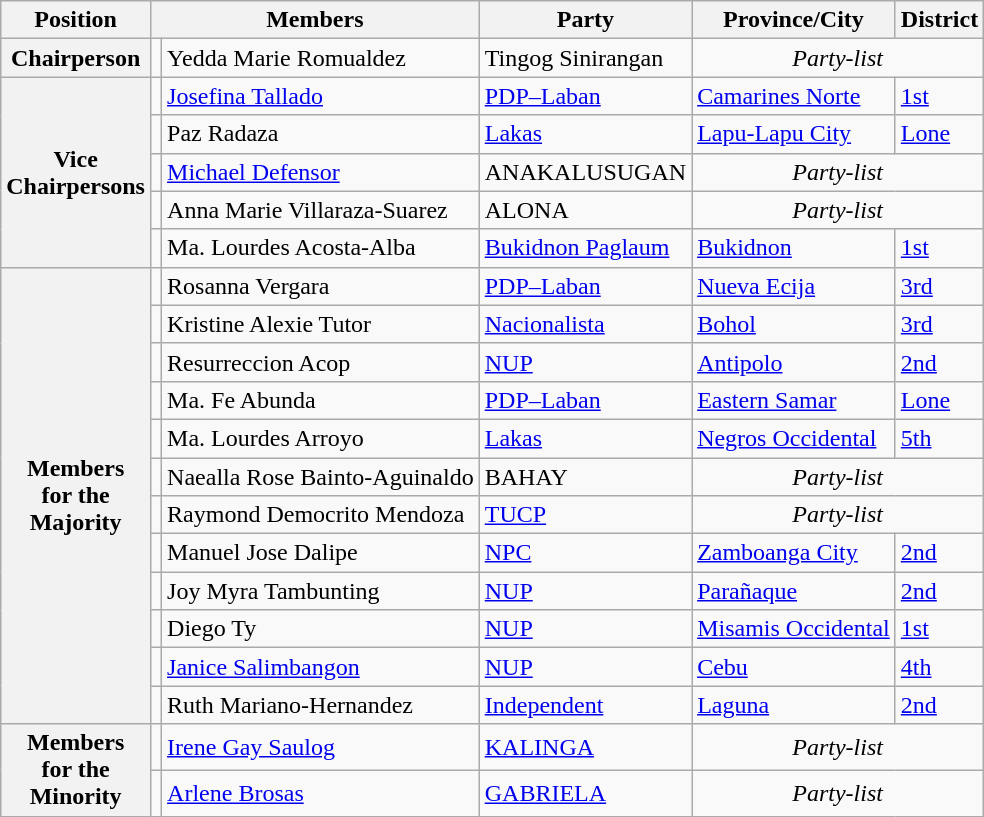<table class="wikitable" style="font-size: 100%;">
<tr>
<th>Position</th>
<th colspan="2">Members</th>
<th>Party</th>
<th>Province/City</th>
<th>District</th>
</tr>
<tr>
<th>Chairperson</th>
<td></td>
<td>Yedda Marie Romualdez</td>
<td>Tingog Sinirangan</td>
<td align="center" colspan="2"><em>Party-list</em></td>
</tr>
<tr>
<th rowspan="5">Vice<br>Chairpersons</th>
<td></td>
<td><a href='#'>Josefina Tallado</a></td>
<td><a href='#'>PDP–Laban</a></td>
<td><a href='#'>Camarines Norte</a></td>
<td><a href='#'>1st</a></td>
</tr>
<tr>
<td></td>
<td>Paz Radaza</td>
<td><a href='#'>Lakas</a></td>
<td><a href='#'>Lapu-Lapu City</a></td>
<td><a href='#'>Lone</a></td>
</tr>
<tr>
<td></td>
<td><a href='#'>Michael Defensor</a></td>
<td>ANAKALUSUGAN</td>
<td align="center" colspan="2"><em>Party-list</em></td>
</tr>
<tr>
<td></td>
<td>Anna Marie Villaraza-Suarez</td>
<td>ALONA</td>
<td align="center" colspan="2"><em>Party-list</em></td>
</tr>
<tr>
<td></td>
<td>Ma. Lourdes Acosta-Alba</td>
<td><a href='#'>Bukidnon Paglaum</a></td>
<td><a href='#'>Bukidnon</a></td>
<td><a href='#'>1st</a></td>
</tr>
<tr>
<th rowspan="12">Members<br>for the<br>Majority</th>
<td></td>
<td>Rosanna Vergara</td>
<td><a href='#'>PDP–Laban</a></td>
<td><a href='#'>Nueva Ecija</a></td>
<td><a href='#'>3rd</a></td>
</tr>
<tr>
<td></td>
<td>Kristine Alexie Tutor</td>
<td><a href='#'>Nacionalista</a></td>
<td><a href='#'>Bohol</a></td>
<td><a href='#'>3rd</a></td>
</tr>
<tr>
<td></td>
<td>Resurreccion Acop</td>
<td><a href='#'>NUP</a></td>
<td><a href='#'>Antipolo</a></td>
<td><a href='#'>2nd</a></td>
</tr>
<tr>
<td></td>
<td>Ma. Fe Abunda</td>
<td><a href='#'>PDP–Laban</a></td>
<td><a href='#'>Eastern Samar</a></td>
<td><a href='#'>Lone</a></td>
</tr>
<tr>
<td></td>
<td>Ma. Lourdes Arroyo</td>
<td><a href='#'>Lakas</a></td>
<td><a href='#'>Negros Occidental</a></td>
<td><a href='#'>5th</a></td>
</tr>
<tr>
<td></td>
<td>Naealla Rose Bainto-Aguinaldo</td>
<td>BAHAY</td>
<td align="center" colspan="2"><em>Party-list</em></td>
</tr>
<tr>
<td></td>
<td>Raymond Democrito Mendoza</td>
<td><a href='#'>TUCP</a></td>
<td align="center" colspan="2"><em>Party-list</em></td>
</tr>
<tr>
<td></td>
<td>Manuel Jose Dalipe</td>
<td><a href='#'>NPC</a></td>
<td><a href='#'>Zamboanga City</a></td>
<td><a href='#'>2nd</a></td>
</tr>
<tr>
<td></td>
<td>Joy Myra Tambunting</td>
<td><a href='#'>NUP</a></td>
<td><a href='#'>Parañaque</a></td>
<td><a href='#'>2nd</a></td>
</tr>
<tr>
<td></td>
<td>Diego Ty</td>
<td><a href='#'>NUP</a></td>
<td><a href='#'>Misamis Occidental</a></td>
<td><a href='#'>1st</a></td>
</tr>
<tr>
<td></td>
<td><a href='#'>Janice Salimbangon</a></td>
<td><a href='#'>NUP</a></td>
<td><a href='#'>Cebu</a></td>
<td><a href='#'>4th</a></td>
</tr>
<tr>
<td></td>
<td>Ruth Mariano-Hernandez</td>
<td><a href='#'>Independent</a></td>
<td><a href='#'>Laguna</a></td>
<td><a href='#'>2nd</a></td>
</tr>
<tr>
<th rowspan="2">Members<br>for the<br>Minority</th>
<td></td>
<td><a href='#'>Irene Gay Saulog</a></td>
<td><a href='#'>KALINGA</a></td>
<td align="center" colspan="2"><em>Party-list</em></td>
</tr>
<tr>
<td></td>
<td><a href='#'>Arlene Brosas</a></td>
<td><a href='#'>GABRIELA</a></td>
<td align="center" colspan="2"><em>Party-list</em></td>
</tr>
</table>
